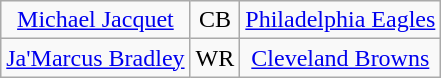<table class="wikitable" style="text-align:center">
<tr>
<td><a href='#'>Michael Jacquet</a></td>
<td>CB</td>
<td><a href='#'>Philadelphia Eagles</a></td>
</tr>
<tr>
<td><a href='#'>Ja'Marcus Bradley</a></td>
<td>WR</td>
<td><a href='#'>Cleveland Browns</a></td>
</tr>
</table>
